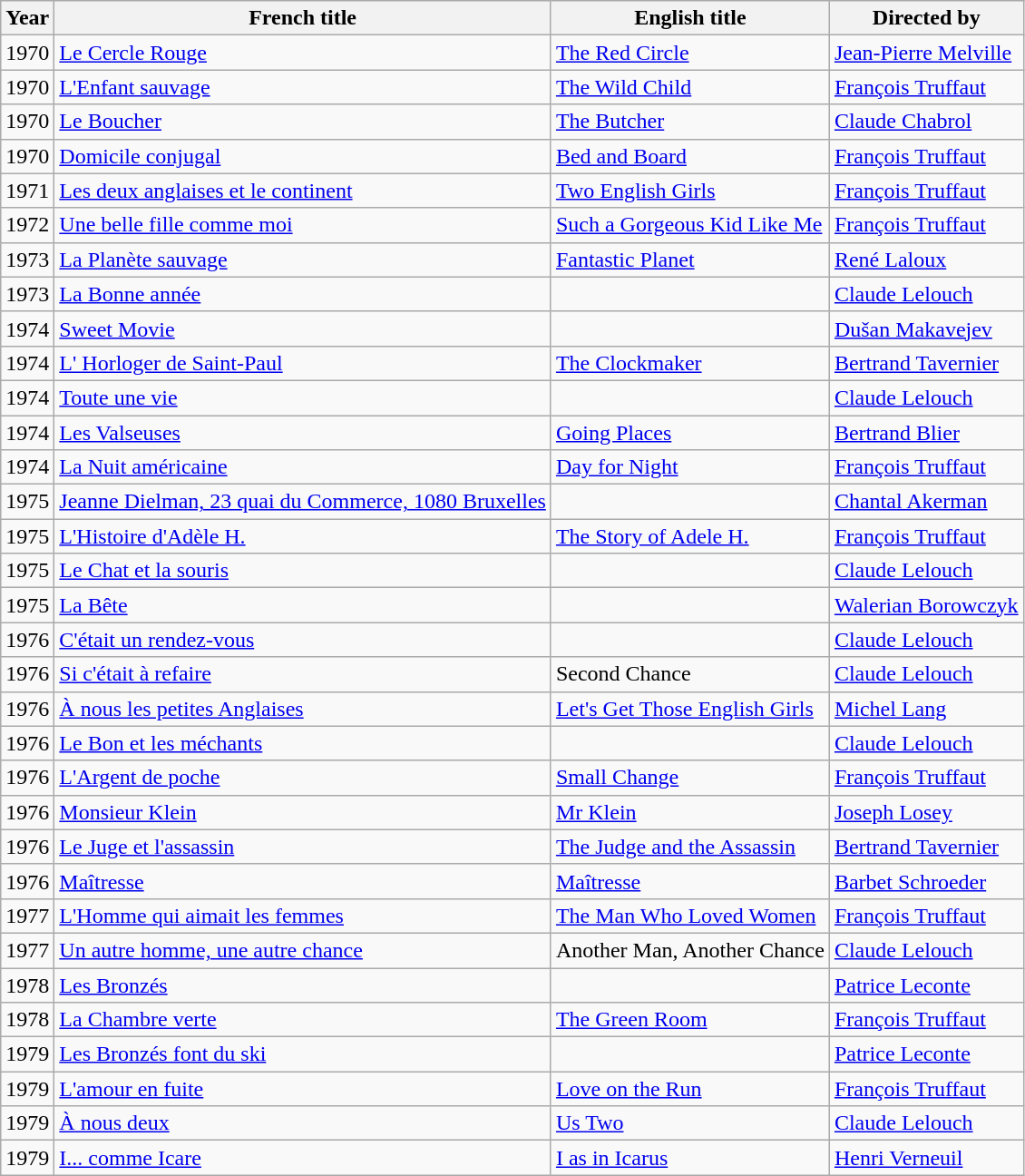<table class="wikitable sortable">
<tr>
<th>Year</th>
<th>French title</th>
<th>English title</th>
<th>Directed by</th>
</tr>
<tr>
<td>1970</td>
<td><a href='#'>Le Cercle Rouge</a></td>
<td><a href='#'>The Red Circle</a></td>
<td><a href='#'>Jean-Pierre Melville</a></td>
</tr>
<tr>
<td>1970</td>
<td><a href='#'>L'Enfant sauvage</a></td>
<td><a href='#'>The Wild Child</a></td>
<td><a href='#'>François Truffaut</a></td>
</tr>
<tr>
<td>1970</td>
<td><a href='#'>Le Boucher</a></td>
<td><a href='#'>The Butcher</a></td>
<td><a href='#'>Claude Chabrol</a></td>
</tr>
<tr>
<td>1970</td>
<td><a href='#'>Domicile conjugal</a></td>
<td><a href='#'>Bed and Board</a></td>
<td><a href='#'>François Truffaut</a></td>
</tr>
<tr>
<td>1971</td>
<td><a href='#'>Les deux anglaises et le continent</a></td>
<td><a href='#'>Two English Girls</a></td>
<td><a href='#'>François Truffaut</a></td>
</tr>
<tr>
<td>1972</td>
<td><a href='#'>Une belle fille comme moi</a></td>
<td><a href='#'>Such a Gorgeous Kid Like Me</a></td>
<td><a href='#'>François Truffaut</a></td>
</tr>
<tr>
<td>1973</td>
<td><a href='#'>La Planète sauvage</a></td>
<td><a href='#'>Fantastic Planet</a></td>
<td><a href='#'>René Laloux</a></td>
</tr>
<tr>
<td>1973</td>
<td><a href='#'>La Bonne année</a></td>
<td></td>
<td><a href='#'>Claude Lelouch</a></td>
</tr>
<tr>
<td>1974</td>
<td><a href='#'>Sweet Movie</a></td>
<td></td>
<td><a href='#'>Dušan Makavejev</a></td>
</tr>
<tr>
<td>1974</td>
<td><a href='#'>L' Horloger de Saint-Paul</a></td>
<td><a href='#'>The Clockmaker</a></td>
<td><a href='#'>Bertrand Tavernier</a></td>
</tr>
<tr>
<td>1974</td>
<td><a href='#'>Toute une vie</a></td>
<td></td>
<td><a href='#'>Claude Lelouch</a></td>
</tr>
<tr>
<td>1974</td>
<td><a href='#'>Les Valseuses</a></td>
<td><a href='#'>Going Places</a></td>
<td><a href='#'>Bertrand Blier</a></td>
</tr>
<tr>
<td>1974</td>
<td><a href='#'>La Nuit américaine</a></td>
<td><a href='#'>Day for Night</a></td>
<td><a href='#'>François Truffaut</a></td>
</tr>
<tr>
<td>1975</td>
<td><a href='#'>Jeanne Dielman, 23 quai du Commerce, 1080 Bruxelles</a></td>
<td></td>
<td><a href='#'>Chantal Akerman</a></td>
</tr>
<tr>
<td>1975</td>
<td><a href='#'>L'Histoire d'Adèle H.</a></td>
<td><a href='#'>The Story of Adele H.</a></td>
<td><a href='#'>François Truffaut</a></td>
</tr>
<tr>
<td>1975</td>
<td><a href='#'>Le Chat et la souris</a></td>
<td></td>
<td><a href='#'>Claude Lelouch</a></td>
</tr>
<tr>
<td>1975</td>
<td><a href='#'>La Bête</a></td>
<td></td>
<td><a href='#'>Walerian Borowczyk</a></td>
</tr>
<tr>
<td>1976</td>
<td><a href='#'>C'était un rendez-vous</a></td>
<td></td>
<td><a href='#'>Claude Lelouch</a></td>
</tr>
<tr>
<td>1976</td>
<td><a href='#'>Si c'était à refaire</a></td>
<td>Second Chance</td>
<td><a href='#'>Claude Lelouch</a></td>
</tr>
<tr>
<td>1976</td>
<td><a href='#'>À nous les petites Anglaises</a></td>
<td><a href='#'>Let's Get Those English Girls</a></td>
<td><a href='#'>Michel Lang</a></td>
</tr>
<tr>
<td>1976</td>
<td><a href='#'>Le Bon et les méchants</a></td>
<td></td>
<td><a href='#'>Claude Lelouch</a></td>
</tr>
<tr>
<td>1976</td>
<td><a href='#'>L'Argent de poche</a></td>
<td><a href='#'>Small Change</a></td>
<td><a href='#'>François Truffaut</a></td>
</tr>
<tr>
<td>1976</td>
<td><a href='#'>Monsieur Klein</a></td>
<td><a href='#'>Mr Klein</a></td>
<td><a href='#'>Joseph Losey</a></td>
</tr>
<tr>
<td>1976</td>
<td><a href='#'>Le Juge et l'assassin</a></td>
<td><a href='#'>The Judge and the Assassin</a></td>
<td><a href='#'>Bertrand Tavernier</a></td>
</tr>
<tr>
<td>1976</td>
<td><a href='#'>Maîtresse</a></td>
<td><a href='#'>Maîtresse</a></td>
<td><a href='#'>Barbet Schroeder</a></td>
</tr>
<tr>
<td>1977</td>
<td><a href='#'>L'Homme qui aimait les femmes</a></td>
<td><a href='#'>The Man Who Loved Women</a></td>
<td><a href='#'>François Truffaut</a></td>
</tr>
<tr>
<td>1977</td>
<td><a href='#'>Un autre homme, une autre chance</a></td>
<td>Another Man, Another Chance</td>
<td><a href='#'>Claude Lelouch</a></td>
</tr>
<tr>
<td>1978</td>
<td><a href='#'>Les Bronzés</a></td>
<td></td>
<td><a href='#'>Patrice Leconte</a></td>
</tr>
<tr>
<td>1978</td>
<td><a href='#'>La Chambre verte</a></td>
<td><a href='#'>The Green Room</a></td>
<td><a href='#'>François Truffaut</a></td>
</tr>
<tr>
<td>1979</td>
<td><a href='#'>Les Bronzés font du ski</a></td>
<td></td>
<td><a href='#'>Patrice Leconte</a></td>
</tr>
<tr>
<td>1979</td>
<td><a href='#'>L'amour en fuite</a></td>
<td><a href='#'>Love on the Run</a></td>
<td><a href='#'>François Truffaut</a></td>
</tr>
<tr>
<td>1979</td>
<td><a href='#'>À nous deux</a></td>
<td><a href='#'>Us Two</a></td>
<td><a href='#'>Claude Lelouch</a></td>
</tr>
<tr>
<td>1979</td>
<td><a href='#'>I... comme Icare</a></td>
<td><a href='#'>I as in Icarus</a></td>
<td><a href='#'>Henri Verneuil</a></td>
</tr>
</table>
